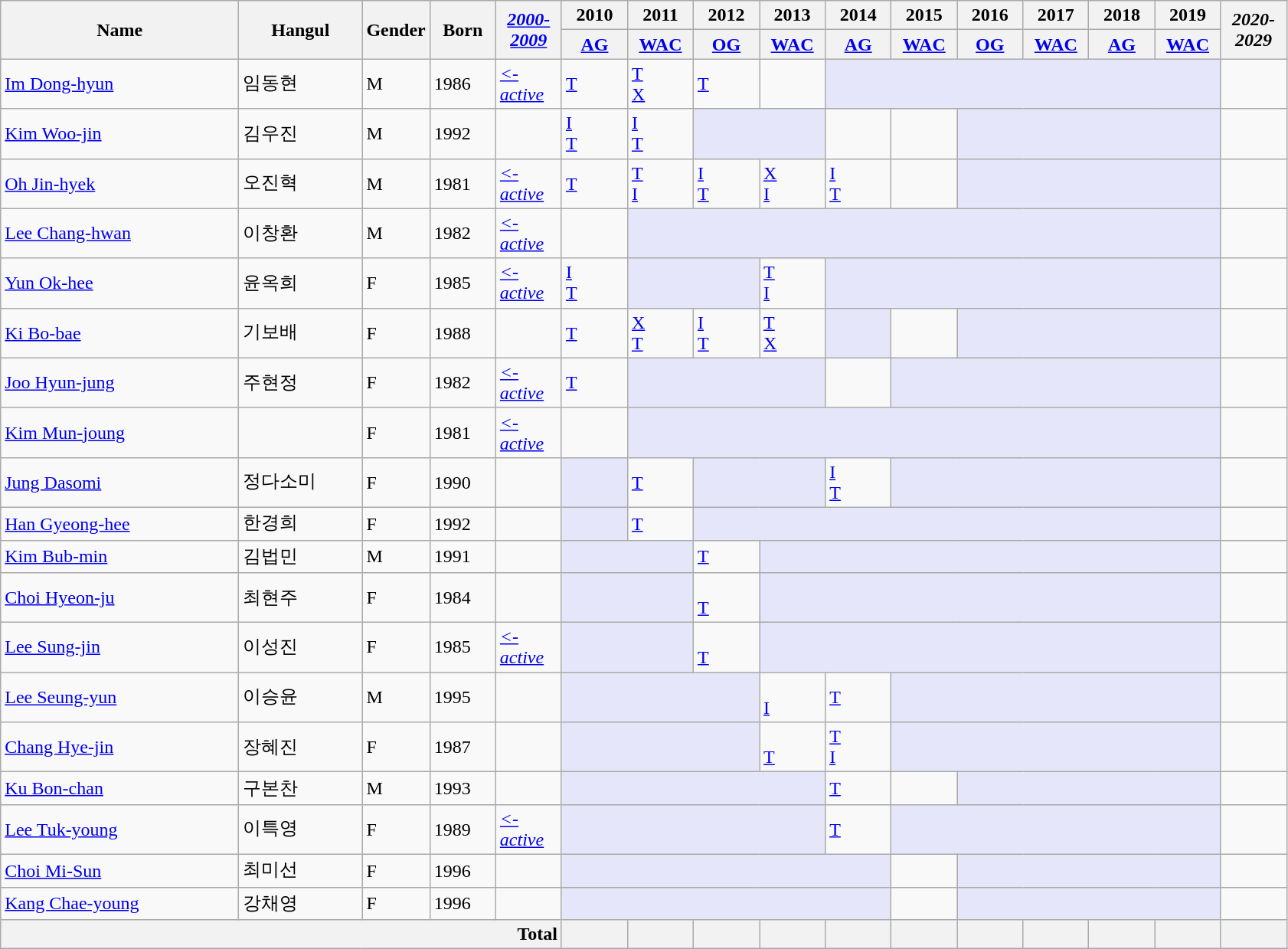<table class="wikitable">
<tr>
<th style="width:200px;" rowspan="2">Name</th>
<th style="width:100px;" rowspan="2">Hangul</th>
<th style="width:50px;" rowspan="2">Gender</th>
<th style="width:50px;" rowspan="2">Born</th>
<th style="width:50px;" rowspan="2"><em><a href='#'>2000-2009</a></em></th>
<th width=50>2010</th>
<th width=50>2011</th>
<th width=50>2012</th>
<th width=50>2013</th>
<th width=50>2014</th>
<th width=50>2015</th>
<th width=50>2016</th>
<th width=50>2017</th>
<th width=50>2018</th>
<th width=50>2019</th>
<th style="width:50px;" rowspan="2"><em>2020-2029</em></th>
</tr>
<tr>
<th><a href='#'>AG</a></th>
<th><a href='#'>WAC</a></th>
<th><a href='#'>OG</a></th>
<th><a href='#'>WAC</a></th>
<th><a href='#'>AG</a></th>
<th><a href='#'>WAC</a></th>
<th><a href='#'>OG</a></th>
<th><a href='#'>WAC</a></th>
<th><a href='#'>AG</a></th>
<th><a href='#'>WAC</a></th>
</tr>
<tr>
<td><a href='#'>Im Dong-hyun</a></td>
<td>임동현</td>
<td>M</td>
<td>1986</td>
<td><em><a href='#'><-active</a></em></td>
<td> <a href='#'>T</a></td>
<td> <a href='#'>T</a> <br>  <a href='#'>X</a></td>
<td> <a href='#'>T</a></td>
<td></td>
<td colspan="6" style="background:lavender;"></td>
<td></td>
</tr>
<tr>
<td><a href='#'>Kim Woo-jin</a></td>
<td>김우진</td>
<td>M</td>
<td>1992</td>
<td></td>
<td> <a href='#'>I</a> <br>  <a href='#'>T</a></td>
<td> <a href='#'>I</a> <br>  <a href='#'>T</a></td>
<td colspan="2" style="background:lavender;"></td>
<td></td>
<td></td>
<td colspan="4" style="background:lavender;"></td>
<td></td>
</tr>
<tr>
<td><a href='#'>Oh Jin-hyek</a></td>
<td>오진혁</td>
<td>M</td>
<td>1981</td>
<td><em><a href='#'><-active</a></em></td>
<td> <a href='#'>T</a></td>
<td> <a href='#'>T</a><br> <a href='#'>I</a></td>
<td> <a href='#'>I</a><br>  <a href='#'>T</a></td>
<td> <a href='#'>X</a><br> <a href='#'>I</a></td>
<td> <a href='#'>I</a><br> <a href='#'>T</a></td>
<td></td>
<td colspan="4" style="background:lavender;"></td>
<td></td>
</tr>
<tr>
<td><a href='#'>Lee Chang-hwan</a></td>
<td>이창환</td>
<td>M</td>
<td>1982</td>
<td><em><a href='#'><-active</a></em></td>
<td></td>
<td colspan="9" style="background:lavender;"></td>
<td></td>
</tr>
<tr>
<td><a href='#'>Yun Ok-hee</a></td>
<td>윤옥희</td>
<td>F</td>
<td>1985</td>
<td><em><a href='#'><-active</a></em></td>
<td> <a href='#'>I</a> <br>  <a href='#'>T</a></td>
<td colspan="2" style="background:lavender;"></td>
<td> <a href='#'>T</a><br> <a href='#'>I</a></td>
<td colspan="6" style="background:lavender;"></td>
<td></td>
</tr>
<tr>
<td><a href='#'>Ki Bo-bae</a></td>
<td>기보배</td>
<td>F</td>
<td>1988</td>
<td></td>
<td> <a href='#'>T</a></td>
<td> <a href='#'>X</a> <br>  <a href='#'>T</a></td>
<td> <a href='#'>I</a><br>  <a href='#'>T</a></td>
<td> <a href='#'>T</a><br> <a href='#'>X</a></td>
<td style="background:lavender;"></td>
<td></td>
<td colspan="4" style="background:lavender;"></td>
<td></td>
</tr>
<tr>
<td><a href='#'>Joo Hyun-jung</a></td>
<td>주현정</td>
<td>F</td>
<td>1982</td>
<td><em><a href='#'><-active</a></em></td>
<td> <a href='#'>T</a></td>
<td colspan="3" style="background:lavender;"></td>
<td></td>
<td colspan="5" style="background:lavender;"></td>
<td></td>
</tr>
<tr>
<td><a href='#'>Kim Mun-joung</a></td>
<td></td>
<td>F</td>
<td>1981</td>
<td><em><a href='#'><-active</a></em></td>
<td></td>
<td colspan="9" style="background:lavender;"></td>
<td></td>
</tr>
<tr>
<td><a href='#'>Jung Dasomi</a></td>
<td>정다소미</td>
<td>F</td>
<td>1990</td>
<td></td>
<td style="background:lavender;"></td>
<td> <a href='#'>T</a></td>
<td colspan="2" style="background:lavender;"></td>
<td> <a href='#'>I</a><br> <a href='#'>T</a></td>
<td colspan="5" style="background:lavender;"></td>
<td></td>
</tr>
<tr>
<td><a href='#'>Han Gyeong-hee</a></td>
<td>한경희</td>
<td>F</td>
<td>1992</td>
<td></td>
<td style="background:lavender;"></td>
<td> <a href='#'>T</a></td>
<td colspan="8" style="background:lavender;"></td>
<td></td>
</tr>
<tr>
<td><a href='#'>Kim Bub-min</a></td>
<td>김법민</td>
<td>M</td>
<td>1991</td>
<td></td>
<td colspan="2" style="background:lavender;"></td>
<td> <a href='#'>T</a></td>
<td colspan="7" style="background:lavender;"></td>
<td></td>
</tr>
<tr>
<td><a href='#'>Choi Hyeon-ju</a></td>
<td>최현주</td>
<td>F</td>
<td>1984</td>
<td></td>
<td colspan="2" style="background:lavender;"></td>
<td><br> <a href='#'>T</a></td>
<td colspan="7" style="background:lavender;"></td>
<td></td>
</tr>
<tr>
<td><a href='#'>Lee Sung-jin</a></td>
<td>이성진</td>
<td>F</td>
<td>1985</td>
<td><em><a href='#'><-active</a></em></td>
<td colspan="2" style="background:lavender;"></td>
<td><br> <a href='#'>T</a></td>
<td colspan="7" style="background:lavender;"></td>
<td></td>
</tr>
<tr>
<td><a href='#'>Lee Seung-yun</a></td>
<td>이승윤</td>
<td>M</td>
<td>1995</td>
<td></td>
<td colspan="3" style="background:lavender;"></td>
<td><br> <a href='#'>I</a></td>
<td> <a href='#'>T</a></td>
<td colspan="5" style="background:lavender;"></td>
<td></td>
</tr>
<tr>
<td><a href='#'>Chang Hye-jin</a></td>
<td>장혜진</td>
<td>F</td>
<td>1987</td>
<td></td>
<td colspan="3" style="background:lavender;"></td>
<td><br> <a href='#'>T</a></td>
<td> <a href='#'>T</a><br> <a href='#'>I</a></td>
<td colspan="5" style="background:lavender;"></td>
<td></td>
</tr>
<tr>
<td><a href='#'>Ku Bon-chan</a></td>
<td>구본찬</td>
<td>M</td>
<td>1993</td>
<td></td>
<td colspan="4" style="background:lavender;"></td>
<td> <a href='#'>T</a></td>
<td></td>
<td colspan="4" style="background:lavender;"></td>
<td></td>
</tr>
<tr>
<td><a href='#'>Lee Tuk-young</a></td>
<td>이특영</td>
<td>F</td>
<td>1989</td>
<td><em><a href='#'><-active</a></em></td>
<td colspan="4" style="background:lavender;"></td>
<td> <a href='#'>T</a></td>
<td colspan="5" style="background:lavender;"></td>
<td></td>
</tr>
<tr>
<td><a href='#'>Choi Mi-Sun</a></td>
<td>최미선</td>
<td>F</td>
<td>1996</td>
<td></td>
<td colspan="5" style="background:lavender;"></td>
<td></td>
<td colspan="4" style="background:lavender;"></td>
<td></td>
</tr>
<tr>
<td><a href='#'>Kang Chae-young</a></td>
<td>강채영</td>
<td>F</td>
<td>1996</td>
<td></td>
<td colspan="5" style="background:lavender;"></td>
<td></td>
<td colspan="4" style="background:lavender;"></td>
<td></td>
</tr>
<tr>
<th colspan="5" style="text-align:right;">Total</th>
<th></th>
<th></th>
<th></th>
<th></th>
<th></th>
<th></th>
<th></th>
<th></th>
<th></th>
<th></th>
<th></th>
</tr>
</table>
